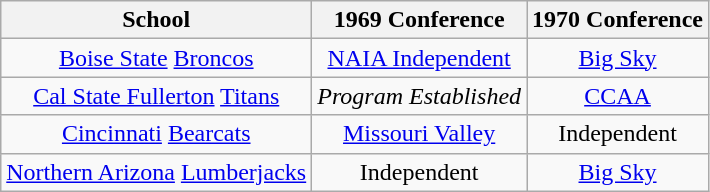<table class="wikitable sortable">
<tr>
<th>School</th>
<th>1969 Conference</th>
<th>1970 Conference</th>
</tr>
<tr style="text-align:center;">
<td><a href='#'>Boise State</a> <a href='#'>Broncos</a></td>
<td><a href='#'>NAIA Independent</a></td>
<td><a href='#'>Big Sky</a></td>
</tr>
<tr style="text-align:center;">
<td><a href='#'>Cal State Fullerton</a> <a href='#'>Titans</a></td>
<td><em>Program Established</em></td>
<td><a href='#'>CCAA</a></td>
</tr>
<tr style="text-align:center;">
<td><a href='#'>Cincinnati</a> <a href='#'>Bearcats</a></td>
<td><a href='#'>Missouri Valley</a></td>
<td>Independent</td>
</tr>
<tr style="text-align:center;">
<td><a href='#'>Northern Arizona</a> <a href='#'>Lumberjacks</a></td>
<td>Independent</td>
<td><a href='#'>Big Sky</a></td>
</tr>
</table>
